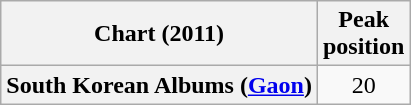<table class="wikitable plainrowheaders" style="text-align:center">
<tr>
<th scope="col">Chart (2011)</th>
<th scope="col">Peak<br>position</th>
</tr>
<tr>
<th scope="row">South Korean Albums (<a href='#'>Gaon</a>)</th>
<td>20</td>
</tr>
</table>
